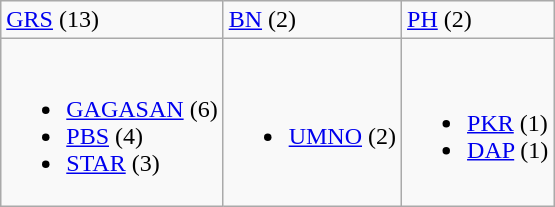<table class="wikitable">
<tr>
<td> <a href='#'>GRS</a> (13)</td>
<td> <a href='#'>BN</a> (2)</td>
<td> <a href='#'>PH</a> (2)</td>
</tr>
<tr>
<td><br><ul><li> <a href='#'>GAGASAN</a> (6)</li><li> <a href='#'>PBS</a> (4)</li><li> <a href='#'>STAR</a> (3)</li></ul></td>
<td><br><ul><li> <a href='#'>UMNO</a> (2)</li></ul></td>
<td><br><ul><li> <a href='#'>PKR</a> (1)</li><li> <a href='#'>DAP</a> (1)</li></ul></td>
</tr>
</table>
